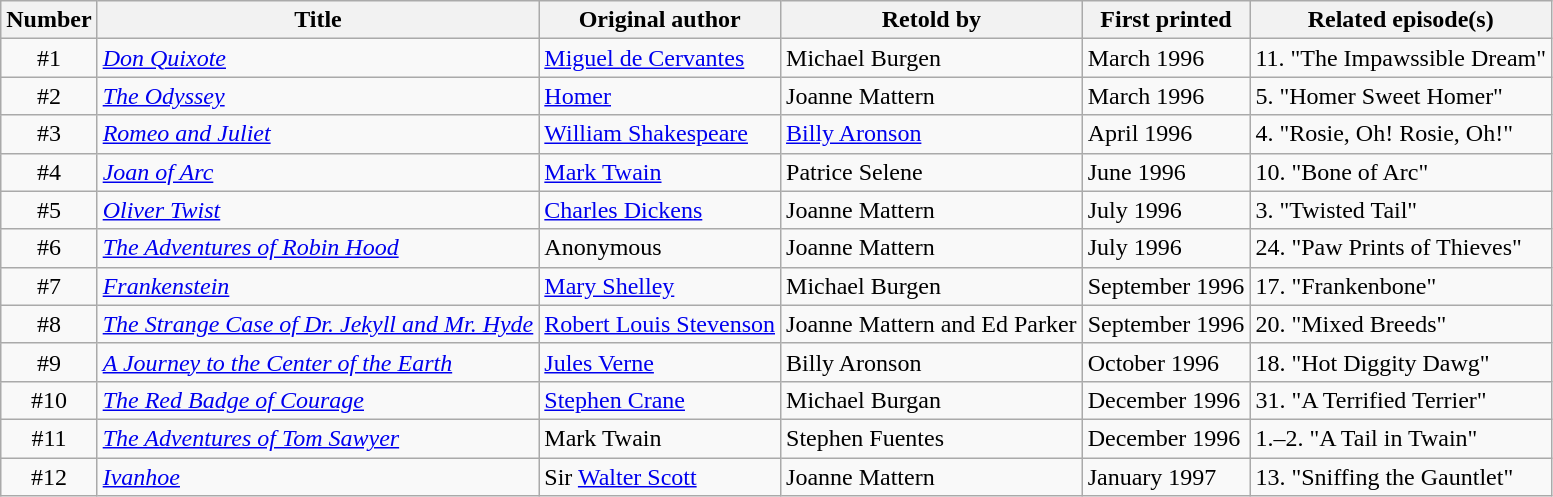<table class="wikitable"  border="1">
<tr>
<th>Number</th>
<th>Title</th>
<th>Original author</th>
<th>Retold by</th>
<th>First printed</th>
<th>Related episode(s)</th>
</tr>
<tr>
<td align="center">#1</td>
<td><em><a href='#'>Don Quixote</a></em></td>
<td><a href='#'>Miguel de Cervantes</a></td>
<td>Michael Burgen</td>
<td>March 1996</td>
<td>11. "The Impawssible Dream"</td>
</tr>
<tr>
<td align="center">#2</td>
<td><em><a href='#'>The Odyssey</a></em></td>
<td><a href='#'>Homer</a></td>
<td>Joanne Mattern</td>
<td>March 1996</td>
<td>5. "Homer Sweet Homer"</td>
</tr>
<tr>
<td align="center">#3</td>
<td><em><a href='#'>Romeo and Juliet</a></em></td>
<td><a href='#'>William Shakespeare</a></td>
<td><a href='#'>Billy Aronson</a></td>
<td>April 1996</td>
<td>4. "Rosie, Oh! Rosie, Oh!"</td>
</tr>
<tr>
<td align="center">#4</td>
<td><em><a href='#'>Joan of Arc</a></em></td>
<td><a href='#'>Mark Twain</a></td>
<td>Patrice Selene</td>
<td>June 1996</td>
<td>10. "Bone of Arc"</td>
</tr>
<tr>
<td align="center">#5</td>
<td><em><a href='#'>Oliver Twist</a></em></td>
<td><a href='#'>Charles Dickens</a></td>
<td>Joanne Mattern</td>
<td>July 1996</td>
<td>3. "Twisted Tail"</td>
</tr>
<tr>
<td align="center">#6</td>
<td><em><a href='#'>The Adventures of Robin Hood</a></em></td>
<td>Anonymous</td>
<td>Joanne Mattern</td>
<td>July 1996</td>
<td>24. "Paw Prints of Thieves"</td>
</tr>
<tr>
<td align="center">#7</td>
<td><em><a href='#'>Frankenstein</a></em></td>
<td><a href='#'>Mary Shelley</a></td>
<td>Michael Burgen</td>
<td>September 1996</td>
<td>17. "Frankenbone"</td>
</tr>
<tr>
<td align="center">#8</td>
<td><em><a href='#'>The Strange Case of Dr. Jekyll and Mr. Hyde</a></em></td>
<td><a href='#'>Robert Louis Stevenson</a></td>
<td>Joanne Mattern and Ed Parker</td>
<td>September 1996</td>
<td>20. "Mixed Breeds"</td>
</tr>
<tr>
<td align="center">#9</td>
<td><em><a href='#'>A Journey to the Center of the Earth</a></em></td>
<td><a href='#'>Jules Verne</a></td>
<td>Billy Aronson</td>
<td>October 1996</td>
<td>18. "Hot Diggity Dawg"</td>
</tr>
<tr>
<td align="center">#10</td>
<td><em><a href='#'>The Red Badge of Courage</a></em></td>
<td><a href='#'>Stephen Crane</a></td>
<td>Michael Burgan</td>
<td>December 1996</td>
<td>31. "A Terrified Terrier"</td>
</tr>
<tr>
<td align="center">#11</td>
<td><em><a href='#'>The Adventures of Tom Sawyer</a></em></td>
<td>Mark Twain</td>
<td>Stephen Fuentes</td>
<td>December 1996</td>
<td>1.–2. "A Tail in Twain"</td>
</tr>
<tr>
<td align="center">#12</td>
<td><em><a href='#'>Ivanhoe</a></em></td>
<td>Sir <a href='#'>Walter Scott</a></td>
<td>Joanne Mattern</td>
<td>January 1997</td>
<td>13. "Sniffing the Gauntlet"</td>
</tr>
</table>
